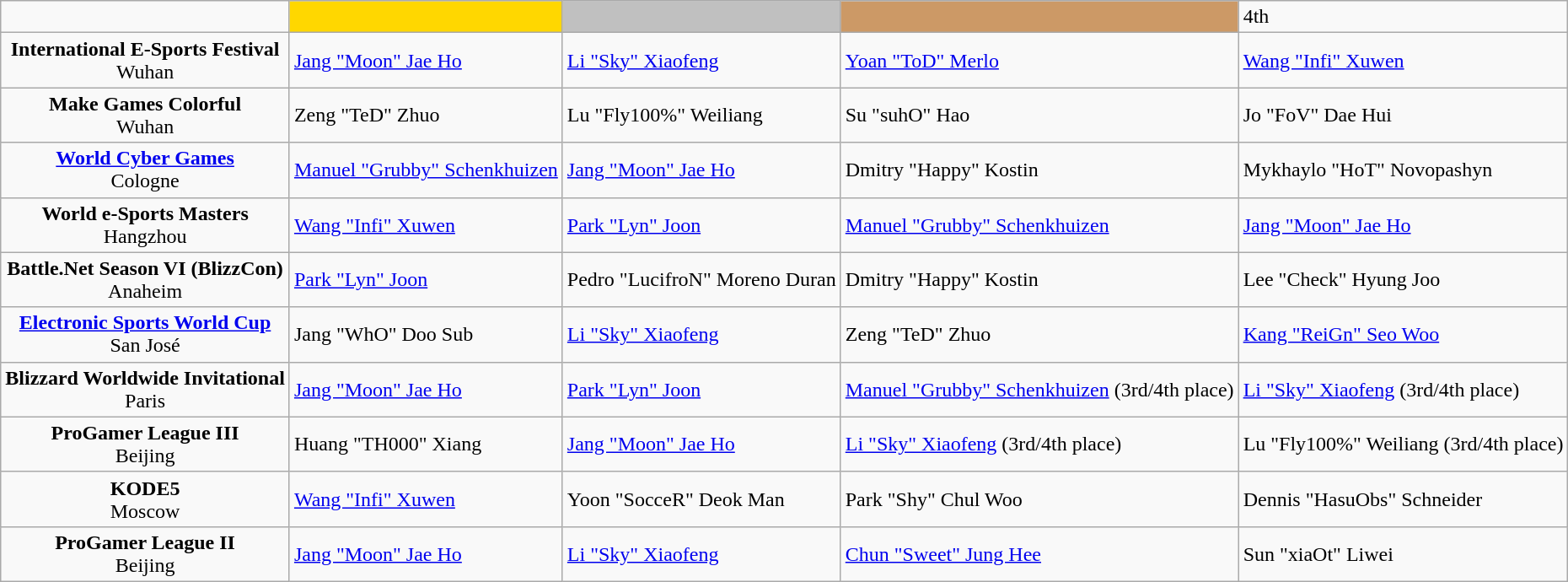<table class="wikitable" style="text-align:left">
<tr>
<td style="text-align:center"></td>
<td style="text-align:center; background:gold;"></td>
<td style="text-align:center; background:silver;"></td>
<td style="text-align:center; background:#c96;"></td>
<td>4th</td>
</tr>
<tr>
<td style="text-align:center"><strong>International E-Sports Festival</strong><br> Wuhan</td>
<td> <a href='#'>Jang "Moon" Jae Ho</a></td>
<td> <a href='#'>Li "Sky" Xiaofeng</a></td>
<td> <a href='#'>Yoan "ToD" Merlo</a></td>
<td> <a href='#'>Wang "Infi" Xuwen</a></td>
</tr>
<tr>
<td style="text-align:center"><strong>Make Games Colorful </strong><br> Wuhan</td>
<td> Zeng "TeD" Zhuo</td>
<td> Lu "Fly100%" Weiliang</td>
<td> Su "suhO" Hao</td>
<td> Jo "FoV" Dae Hui</td>
</tr>
<tr>
<td style="text-align:center"><strong><a href='#'>World Cyber Games</a></strong><br> Cologne</td>
<td> <a href='#'>Manuel "Grubby" Schenkhuizen</a></td>
<td> <a href='#'>Jang "Moon" Jae Ho</a></td>
<td> Dmitry "Happy" Kostin</td>
<td> Mykhaylo "HoT" Novopashyn</td>
</tr>
<tr>
<td style="text-align:center"><strong>World e-Sports Masters</strong><br> Hangzhou</td>
<td> <a href='#'>Wang "Infi" Xuwen</a></td>
<td> <a href='#'>Park "Lyn" Joon</a></td>
<td> <a href='#'>Manuel "Grubby" Schenkhuizen</a></td>
<td> <a href='#'>Jang "Moon" Jae Ho</a></td>
</tr>
<tr>
<td style="text-align:center"><strong>Battle.Net Season VI (BlizzCon)</strong><br> Anaheim</td>
<td> <a href='#'>Park "Lyn" Joon</a></td>
<td> Pedro "LucifroN" Moreno Duran</td>
<td> Dmitry "Happy" Kostin</td>
<td> Lee "Check" Hyung Joo</td>
</tr>
<tr>
<td style="text-align:center"><strong><a href='#'>Electronic Sports World Cup</a></strong><br> San José</td>
<td> Jang "WhO" Doo Sub</td>
<td> <a href='#'>Li "Sky" Xiaofeng</a></td>
<td> Zeng "TeD" Zhuo</td>
<td> <a href='#'>Kang "ReiGn" Seo Woo</a></td>
</tr>
<tr>
<td style="text-align:center"><strong>Blizzard Worldwide Invitational</strong><br> Paris</td>
<td> <a href='#'>Jang "Moon" Jae Ho</a></td>
<td> <a href='#'>Park "Lyn" Joon</a></td>
<td> <a href='#'>Manuel "Grubby" Schenkhuizen</a> (3rd/4th place)</td>
<td> <a href='#'>Li "Sky" Xiaofeng</a> (3rd/4th place)</td>
</tr>
<tr>
<td style="text-align:center"><strong>ProGamer League III</strong><br> Beijing</td>
<td> Huang "TH000" Xiang</td>
<td> <a href='#'>Jang "Moon" Jae Ho</a></td>
<td> <a href='#'>Li "Sky" Xiaofeng</a> (3rd/4th place)</td>
<td> Lu "Fly100%" Weiliang (3rd/4th place)</td>
</tr>
<tr>
<td style="text-align:center"><strong>KODE5</strong><br> Moscow</td>
<td> <a href='#'>Wang "Infi" Xuwen</a></td>
<td> Yoon "SocceR" Deok Man</td>
<td> Park "Shy" Chul Woo</td>
<td> Dennis "HasuObs" Schneider</td>
</tr>
<tr>
<td style="text-align:center"><strong>ProGamer League II</strong><br> Beijing</td>
<td> <a href='#'>Jang "Moon" Jae Ho</a></td>
<td> <a href='#'>Li "Sky" Xiaofeng</a></td>
<td> <a href='#'>Chun "Sweet" Jung Hee</a></td>
<td> Sun "xiaOt" Liwei</td>
</tr>
</table>
